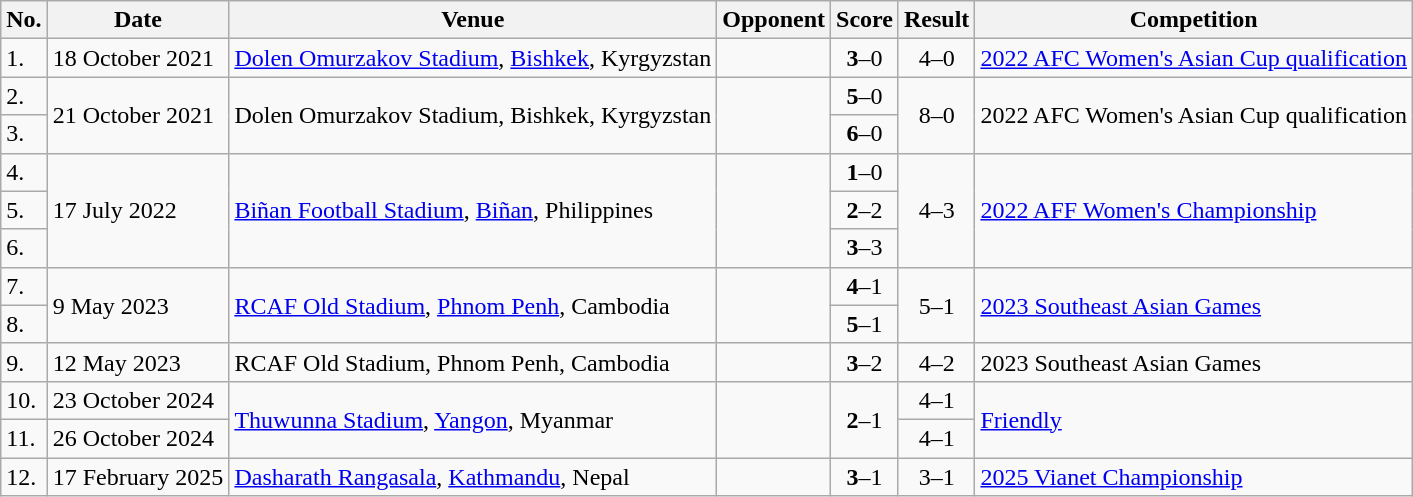<table class="wikitable">
<tr>
<th>No.</th>
<th>Date</th>
<th>Venue</th>
<th>Opponent</th>
<th>Score</th>
<th>Result</th>
<th>Competition</th>
</tr>
<tr>
<td>1.</td>
<td>18 October 2021</td>
<td><a href='#'>Dolen Omurzakov Stadium</a>, <a href='#'>Bishkek</a>, Kyrgyzstan</td>
<td></td>
<td align="center"><strong>3</strong>–0</td>
<td align="center">4–0</td>
<td><a href='#'>2022 AFC Women's Asian Cup qualification</a></td>
</tr>
<tr>
<td>2.</td>
<td rowspan="2">21 October 2021</td>
<td rowspan="2">Dolen Omurzakov Stadium, Bishkek, Kyrgyzstan</td>
<td rowspan="2"></td>
<td align="center"><strong>5</strong>–0</td>
<td rowspan="2" align="center">8–0</td>
<td rowspan="2">2022 AFC Women's Asian Cup qualification</td>
</tr>
<tr>
<td>3.</td>
<td align="center"><strong>6</strong>–0</td>
</tr>
<tr>
<td>4.</td>
<td rowspan="3">17 July 2022</td>
<td rowspan="3"><a href='#'>Biñan Football Stadium</a>, <a href='#'>Biñan</a>, Philippines</td>
<td rowspan="3"></td>
<td align="center"><strong>1</strong>–0</td>
<td rowspan="3" align="center">4–3</td>
<td rowspan="3"><a href='#'>2022 AFF Women's Championship</a></td>
</tr>
<tr>
<td>5.</td>
<td align="center"><strong>2</strong>–2</td>
</tr>
<tr>
<td>6.</td>
<td align="center"><strong>3</strong>–3</td>
</tr>
<tr>
<td>7.</td>
<td rowspan="2">9 May 2023</td>
<td rowspan="2"><a href='#'>RCAF Old Stadium</a>, <a href='#'>Phnom Penh</a>, Cambodia</td>
<td rowspan="2"></td>
<td align="center"><strong>4</strong>–1</td>
<td rowspan="2" align="center">5–1</td>
<td rowspan="2"><a href='#'>2023 Southeast Asian Games</a></td>
</tr>
<tr>
<td>8.</td>
<td align="center"><strong>5</strong>–1</td>
</tr>
<tr>
<td>9.</td>
<td>12 May 2023</td>
<td>RCAF Old Stadium, Phnom Penh, Cambodia</td>
<td></td>
<td align="center"><strong>3</strong>–2</td>
<td align="center">4–2</td>
<td>2023 Southeast Asian Games</td>
</tr>
<tr>
<td>10.</td>
<td>23 October 2024</td>
<td rowspan=2><a href='#'>Thuwunna Stadium</a>, <a href='#'>Yangon</a>, Myanmar</td>
<td rowspan=2></td>
<td rowspan=2 align="center"><strong>2</strong>–1</td>
<td align="center">4–1</td>
<td rowspan="2"><a href='#'>Friendly</a></td>
</tr>
<tr>
<td>11.</td>
<td>26 October 2024</td>
<td align="center">4–1</td>
</tr>
<tr>
<td>12.</td>
<td>17 February 2025</td>
<td><a href='#'>Dasharath Rangasala</a>, <a href='#'>Kathmandu</a>, Nepal</td>
<td></td>
<td align="center"><strong>3</strong>–1</td>
<td align="center">3–1</td>
<td><a href='#'>2025 Vianet Championship</a></td>
</tr>
</table>
